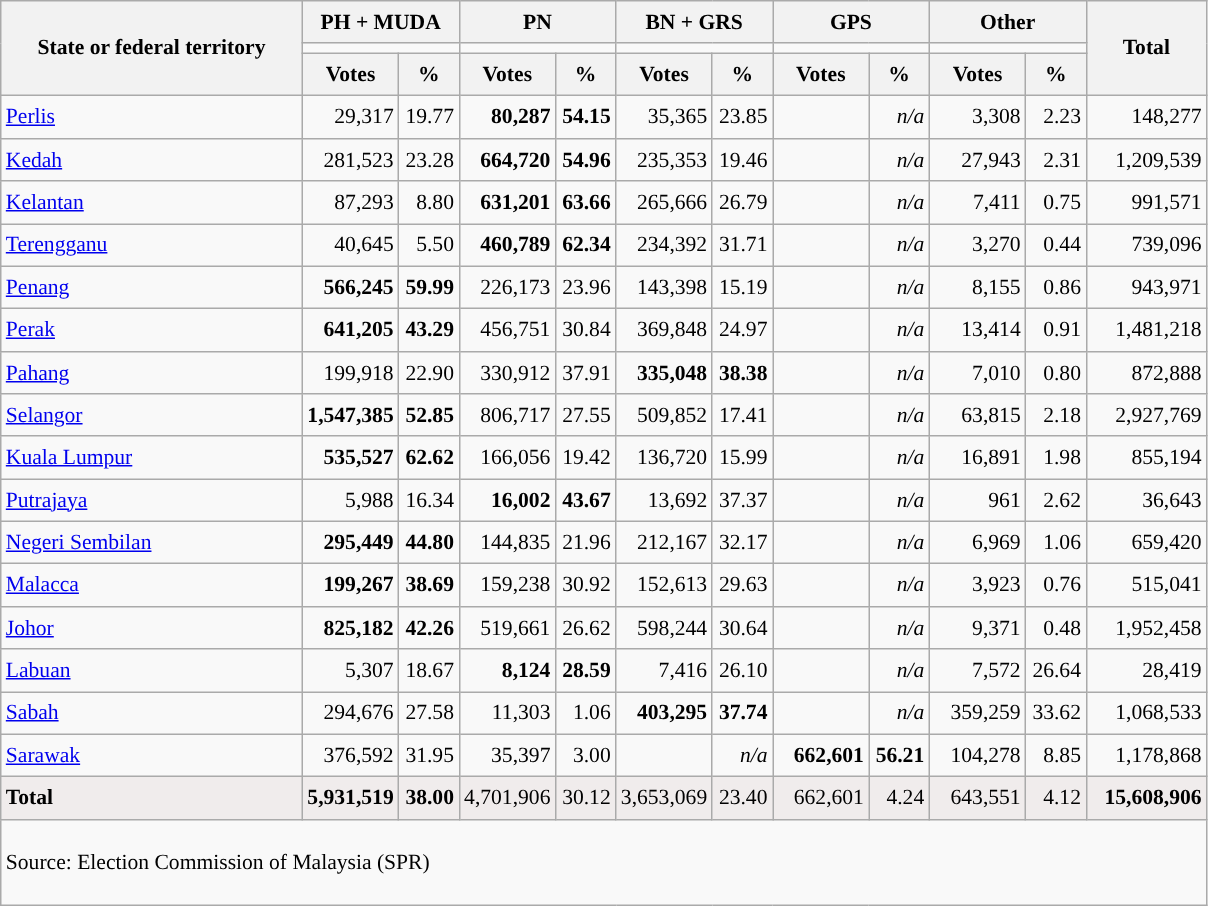<table class="wikitable unsortable" style="text-align:right;font-size:90%;line-height:1.5">
<tr>
<th colspan="1" rowspan="3">State or federal territory</th>
<th colspan="2">PH + MUDA</th>
<th colspan="2">PN</th>
<th colspan="2">BN + GRS</th>
<th colspan="2">GPS</th>
<th colspan="2">Other</th>
<th rowspan="3" style="width:10%;">Total</th>
</tr>
<tr>
<td colspan="2"></td>
<td colspan="2"></td>
<td colspan="2"></td>
<td colspan="2"></td>
<td colspan="2"></td>
</tr>
<tr>
<th style="width:8%;">Votes</th>
<th style="width:5%;">%</th>
<th style="width:8%;">Votes</th>
<th style="width:5%;">%</th>
<th style="width:8%;">Votes</th>
<th style="width:5%;">%</th>
<th style="width:8%;">Votes</th>
<th style="width:5%;">%</th>
<th style="width:8%;">Votes</th>
<th style="width:5%;">%</th>
</tr>
<tr>
<td style="text-align:left;"> <a href='#'>Perlis</a></td>
<td>29,317</td>
<td>19.77</td>
<td><strong>80,287</strong></td>
<td><strong>54.15</strong></td>
<td>35,365</td>
<td>23.85</td>
<td></td>
<td><em>n/a</em></td>
<td>3,308</td>
<td>2.23</td>
<td>148,277</td>
</tr>
<tr>
<td style="text-align:left;"> <a href='#'>Kedah</a></td>
<td>281,523</td>
<td>23.28</td>
<td><strong>664,720</strong></td>
<td><strong>54.96</strong></td>
<td>235,353</td>
<td>19.46</td>
<td></td>
<td><em>n/a</em></td>
<td>27,943</td>
<td>2.31</td>
<td>1,209,539</td>
</tr>
<tr>
<td style="text-align:left;"> <a href='#'>Kelantan</a></td>
<td>87,293</td>
<td>8.80</td>
<td><strong>631,201</strong></td>
<td><strong>63.66</strong></td>
<td>265,666</td>
<td>26.79</td>
<td></td>
<td><em>n/a</em></td>
<td>7,411</td>
<td>0.75</td>
<td>991,571</td>
</tr>
<tr>
<td style="text-align:left;"> <a href='#'>Terengganu</a></td>
<td>40,645</td>
<td>5.50</td>
<td><strong>460,789</strong></td>
<td><strong>62.34</strong></td>
<td>234,392</td>
<td>31.71</td>
<td></td>
<td><em>n/a</em></td>
<td>3,270</td>
<td>0.44</td>
<td>739,096</td>
</tr>
<tr>
<td style="text-align:left;"> <a href='#'>Penang</a></td>
<td><strong>566,245</strong></td>
<td><strong>59.99</strong></td>
<td>226,173</td>
<td>23.96</td>
<td>143,398</td>
<td>15.19</td>
<td></td>
<td><em>n/a</em></td>
<td>8,155</td>
<td>0.86</td>
<td>943,971</td>
</tr>
<tr>
<td style="text-align:left;"> <a href='#'>Perak</a></td>
<td><strong>641,205</strong></td>
<td><strong>43.29</strong></td>
<td>456,751</td>
<td>30.84</td>
<td>369,848</td>
<td>24.97</td>
<td></td>
<td><em>n/a</em></td>
<td>13,414</td>
<td>0.91</td>
<td>1,481,218</td>
</tr>
<tr>
<td style="text-align:left;"> <a href='#'>Pahang</a></td>
<td>199,918</td>
<td>22.90</td>
<td>330,912</td>
<td>37.91</td>
<td><strong>335,048</strong></td>
<td><strong>38.38</strong></td>
<td></td>
<td><em>n/a</em></td>
<td>7,010</td>
<td>0.80</td>
<td>872,888</td>
</tr>
<tr>
<td style="text-align:left;"> <a href='#'>Selangor</a></td>
<td><strong>1,547,385</strong></td>
<td><strong>52.85</strong></td>
<td>806,717</td>
<td>27.55</td>
<td>509,852</td>
<td>17.41</td>
<td></td>
<td><em>n/a</em></td>
<td>63,815</td>
<td>2.18</td>
<td>2,927,769</td>
</tr>
<tr>
<td style="text-align:left;"> <a href='#'>Kuala Lumpur</a></td>
<td><strong>535,527</strong></td>
<td><strong>62.62</strong></td>
<td>166,056</td>
<td>19.42</td>
<td>136,720</td>
<td>15.99</td>
<td></td>
<td><em>n/a</em></td>
<td>16,891</td>
<td>1.98</td>
<td>855,194</td>
</tr>
<tr>
<td style="text-align:left;"> <a href='#'>Putrajaya</a></td>
<td>5,988</td>
<td>16.34</td>
<td><strong>16,002</strong></td>
<td><strong>43.67</strong></td>
<td>13,692</td>
<td>37.37</td>
<td></td>
<td><em>n/a</em></td>
<td>961</td>
<td>2.62</td>
<td>36,643</td>
</tr>
<tr>
<td style="text-align:left;"> <a href='#'>Negeri Sembilan</a></td>
<td><strong>295,449</strong></td>
<td><strong>44.80</strong></td>
<td>144,835</td>
<td>21.96</td>
<td>212,167</td>
<td>32.17</td>
<td></td>
<td><em>n/a</em></td>
<td>6,969</td>
<td>1.06</td>
<td>659,420</td>
</tr>
<tr>
<td style="text-align:left;"> <a href='#'>Malacca</a></td>
<td><strong>199,267</strong></td>
<td><strong>38.69</strong></td>
<td>159,238</td>
<td>30.92</td>
<td>152,613</td>
<td>29.63</td>
<td></td>
<td><em>n/a</em></td>
<td>3,923</td>
<td>0.76</td>
<td>515,041</td>
</tr>
<tr>
<td style="text-align:left;"> <a href='#'>Johor</a></td>
<td><strong>825,182</strong></td>
<td><strong>42.26</strong></td>
<td>519,661</td>
<td>26.62</td>
<td>598,244</td>
<td>30.64</td>
<td></td>
<td><em>n/a</em></td>
<td>9,371</td>
<td>0.48</td>
<td>1,952,458</td>
</tr>
<tr>
<td style="text-align:left;"> <a href='#'>Labuan</a></td>
<td>5,307</td>
<td>18.67</td>
<td><strong>8,124</strong></td>
<td><strong>28.59</strong></td>
<td>7,416</td>
<td>26.10</td>
<td></td>
<td><em>n/a</em></td>
<td>7,572</td>
<td>26.64</td>
<td>28,419</td>
</tr>
<tr>
<td style="text-align:left;"> <a href='#'>Sabah</a></td>
<td>294,676</td>
<td>27.58</td>
<td>11,303</td>
<td>1.06</td>
<td><strong>403,295</strong></td>
<td><strong>37.74</strong></td>
<td></td>
<td><em>n/a</em></td>
<td>359,259</td>
<td>33.62</td>
<td>1,068,533</td>
</tr>
<tr>
<td style="text-align:left;"> <a href='#'>Sarawak</a></td>
<td>376,592</td>
<td>31.95</td>
<td>35,397</td>
<td>3.00</td>
<td></td>
<td><em>n/a</em></td>
<td><strong>662,601</strong></td>
<td><strong>56.21</strong></td>
<td>104,278</td>
<td>8.85</td>
<td>1,178,868</td>
</tr>
<tr>
<td style="text-align:left;" bgcolor="#f0ecec"><strong>Total</strong></td>
<td style="text-align:right;" bgcolor="#f0ecec"><strong>5,931,519</strong></td>
<td style="text-align:right;" bgcolor="#f0ecec"><strong>38.00</strong></td>
<td style="text-align:right;" bgcolor="#f0ecec">4,701,906</td>
<td style="text-align:right;" bgcolor="#f0ecec">30.12</td>
<td style="text-align:right;" bgcolor="#f0ecec">3,653,069</td>
<td style="text-align:right;" bgcolor="#f0ecec">23.40</td>
<td style="text-align:right;" bgcolor="#f0ecec">662,601</td>
<td style="text-align:right;" bgcolor="#f0ecec">4.24</td>
<td style="text-align:right;" bgcolor="#f0ecec">643,551</td>
<td style="text-align:right;" bgcolor="#f0ecec">4.12</td>
<td style="text-align:right;" bgcolor="#f0ecec"><strong>15,608,906</strong></td>
</tr>
<tr>
<td colspan="12" style="text-align:left;line-height:3.5">Source: Election Commission of Malaysia (SPR)</td>
</tr>
</table>
